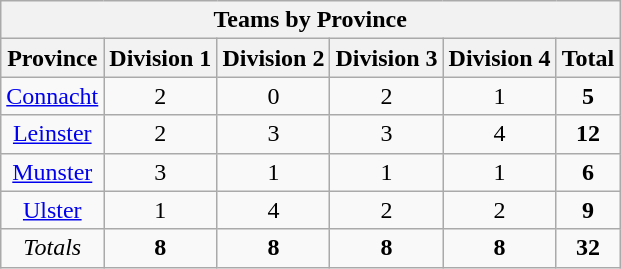<table class="wikitable" style="text-align:center">
<tr>
<th colspan=6>Teams by Province</th>
</tr>
<tr>
<th>Province</th>
<th>Division 1</th>
<th>Division 2</th>
<th>Division 3</th>
<th>Division 4</th>
<th>Total</th>
</tr>
<tr>
<td><a href='#'>Connacht</a></td>
<td>2</td>
<td>0</td>
<td>2</td>
<td>1</td>
<td><strong>5</strong></td>
</tr>
<tr>
<td><a href='#'>Leinster</a></td>
<td>2</td>
<td>3</td>
<td>3</td>
<td>4</td>
<td><strong>12</strong></td>
</tr>
<tr>
<td><a href='#'>Munster</a></td>
<td>3</td>
<td>1</td>
<td>1</td>
<td>1</td>
<td><strong>6</strong></td>
</tr>
<tr>
<td><a href='#'>Ulster</a></td>
<td>1</td>
<td>4</td>
<td>2</td>
<td>2</td>
<td><strong>9</strong></td>
</tr>
<tr>
<td><em>Totals</em></td>
<td><strong>8</strong></td>
<td><strong>8</strong></td>
<td><strong>8</strong></td>
<td><strong>8</strong></td>
<td><strong>32</strong></td>
</tr>
</table>
